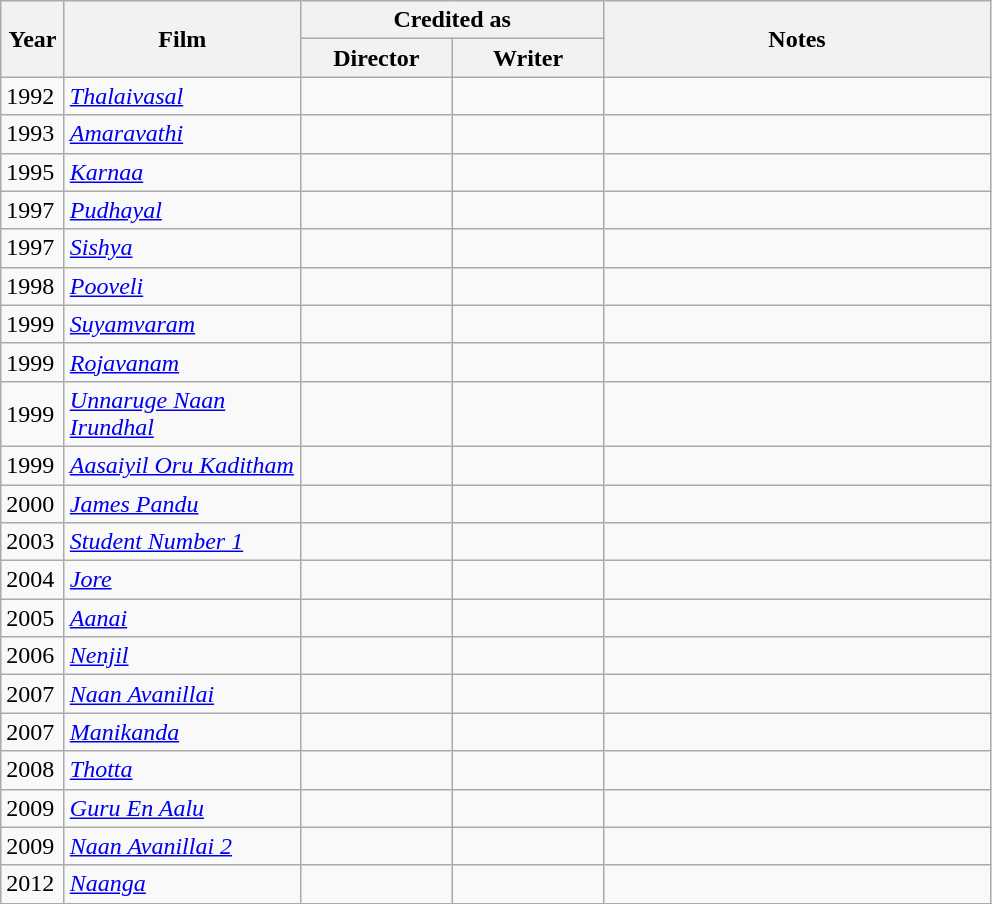<table class="wikitable sortable">
<tr>
<th rowspan="2" style="width:35px;">Year</th>
<th rowspan="2" style="width:150px;">Film</th>
<th colspan="2" style="width:195px;">Credited as</th>
<th rowspan="2"  style="text-align:center; width:250px;" class="unsortable">Notes</th>
</tr>
<tr>
<th style="width:65px;">Director</th>
<th width=65>Writer</th>
</tr>
<tr>
<td>1992</td>
<td><em><a href='#'>Thalaivasal</a></em></td>
<td></td>
<td></td>
<td></td>
</tr>
<tr>
<td>1993</td>
<td><em><a href='#'>Amaravathi</a></em></td>
<td></td>
<td></td>
<td></td>
</tr>
<tr>
<td>1995</td>
<td><em><a href='#'>Karnaa</a></em></td>
<td></td>
<td></td>
<td></td>
</tr>
<tr>
<td>1997</td>
<td><em><a href='#'>Pudhayal</a></em></td>
<td></td>
<td></td>
<td></td>
</tr>
<tr>
<td>1997</td>
<td><em><a href='#'>Sishya</a></em></td>
<td></td>
<td></td>
<td></td>
</tr>
<tr>
<td>1998</td>
<td><em><a href='#'>Pooveli</a></em></td>
<td></td>
<td></td>
<td></td>
</tr>
<tr>
<td>1999</td>
<td><em><a href='#'>Suyamvaram</a></em></td>
<td></td>
<td></td>
<td></td>
</tr>
<tr>
<td>1999</td>
<td><em><a href='#'>Rojavanam</a></em></td>
<td></td>
<td></td>
<td></td>
</tr>
<tr>
<td>1999</td>
<td><em><a href='#'>Unnaruge Naan Irundhal</a></em></td>
<td></td>
<td></td>
<td></td>
</tr>
<tr>
<td>1999</td>
<td><em><a href='#'>Aasaiyil Oru Kaditham</a></em></td>
<td></td>
<td></td>
<td></td>
</tr>
<tr>
<td>2000</td>
<td><em><a href='#'>James Pandu</a></em></td>
<td></td>
<td></td>
<td></td>
</tr>
<tr>
<td>2003</td>
<td><em><a href='#'>Student Number 1</a></em></td>
<td></td>
<td></td>
<td></td>
</tr>
<tr>
<td>2004</td>
<td><em><a href='#'>Jore</a></em></td>
<td></td>
<td></td>
<td></td>
</tr>
<tr>
<td>2005</td>
<td><em><a href='#'>Aanai</a></em></td>
<td></td>
<td></td>
<td></td>
</tr>
<tr>
<td>2006</td>
<td><em><a href='#'>Nenjil</a></em></td>
<td></td>
<td></td>
<td></td>
</tr>
<tr>
<td>2007</td>
<td><em><a href='#'>Naan Avanillai</a></em></td>
<td></td>
<td></td>
<td></td>
</tr>
<tr>
<td>2007</td>
<td><em><a href='#'>Manikanda</a></em></td>
<td></td>
<td></td>
<td></td>
</tr>
<tr>
<td>2008</td>
<td><em><a href='#'>Thotta</a></em></td>
<td></td>
<td></td>
<td></td>
</tr>
<tr>
<td>2009</td>
<td><em><a href='#'>Guru En Aalu</a></em></td>
<td></td>
<td></td>
<td></td>
</tr>
<tr>
<td>2009</td>
<td><em><a href='#'>Naan Avanillai 2</a></em></td>
<td></td>
<td></td>
<td></td>
</tr>
<tr>
<td>2012</td>
<td><em><a href='#'>Naanga</a></em></td>
<td></td>
<td></td>
<td></td>
</tr>
<tr>
</tr>
</table>
